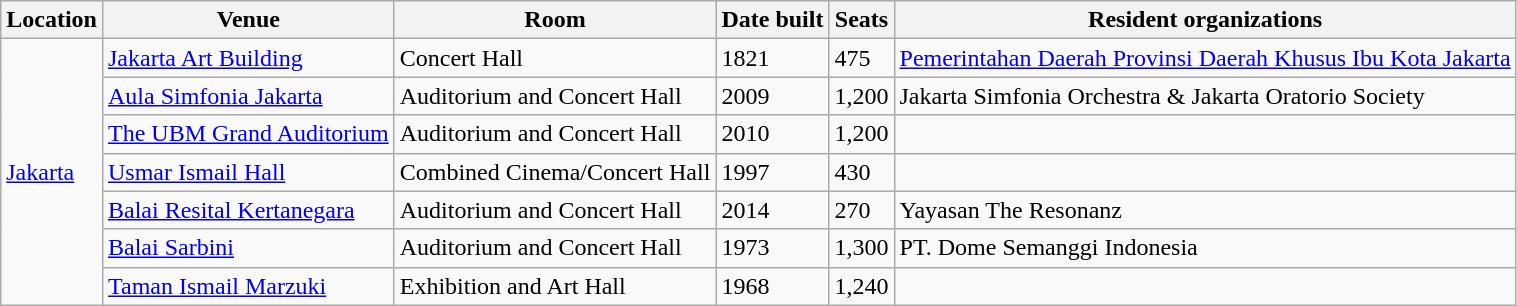<table class="wikitable">
<tr>
<th>Location</th>
<th>Venue</th>
<th>Room</th>
<th>Date built</th>
<th>Seats</th>
<th>Resident organizations</th>
</tr>
<tr>
<td rowspan=7><a href='#'>Jakarta</a></td>
<td><a href='#'>Jakarta Art Building</a></td>
<td>Concert Hall</td>
<td>1821</td>
<td>475</td>
<td><a href='#'>Pemerintahan Daerah Provinsi Daerah Khusus Ibu Kota Jakarta</a></td>
</tr>
<tr>
<td><a href='#'>Aula Simfonia Jakarta</a></td>
<td>Auditorium and Concert Hall</td>
<td>2009</td>
<td>1,200</td>
<td>Jakarta Simfonia Orchestra & Jakarta Oratorio Society</td>
</tr>
<tr>
<td><a href='#'>The UBM Grand Auditorium</a></td>
<td>Auditorium and Concert Hall</td>
<td>2010</td>
<td>1,200</td>
<td></td>
</tr>
<tr>
<td><a href='#'>Usmar Ismail Hall</a></td>
<td>Combined Cinema/Concert Hall</td>
<td>1997</td>
<td>430</td>
<td></td>
</tr>
<tr>
<td><a href='#'>Balai Resital Kertanegara</a></td>
<td>Auditorium and Concert Hall</td>
<td>2014</td>
<td>270</td>
<td>Yayasan The Resonanz</td>
</tr>
<tr>
<td><a href='#'>Balai Sarbini</a></td>
<td>Auditorium and Concert Hall</td>
<td>1973</td>
<td>1,300</td>
<td>PT. Dome Semanggi Indonesia</td>
</tr>
<tr>
<td><a href='#'>Taman Ismail Marzuki</a></td>
<td>Exhibition and Art Hall</td>
<td>1968</td>
<td>1,240</td>
<td></td>
</tr>
</table>
